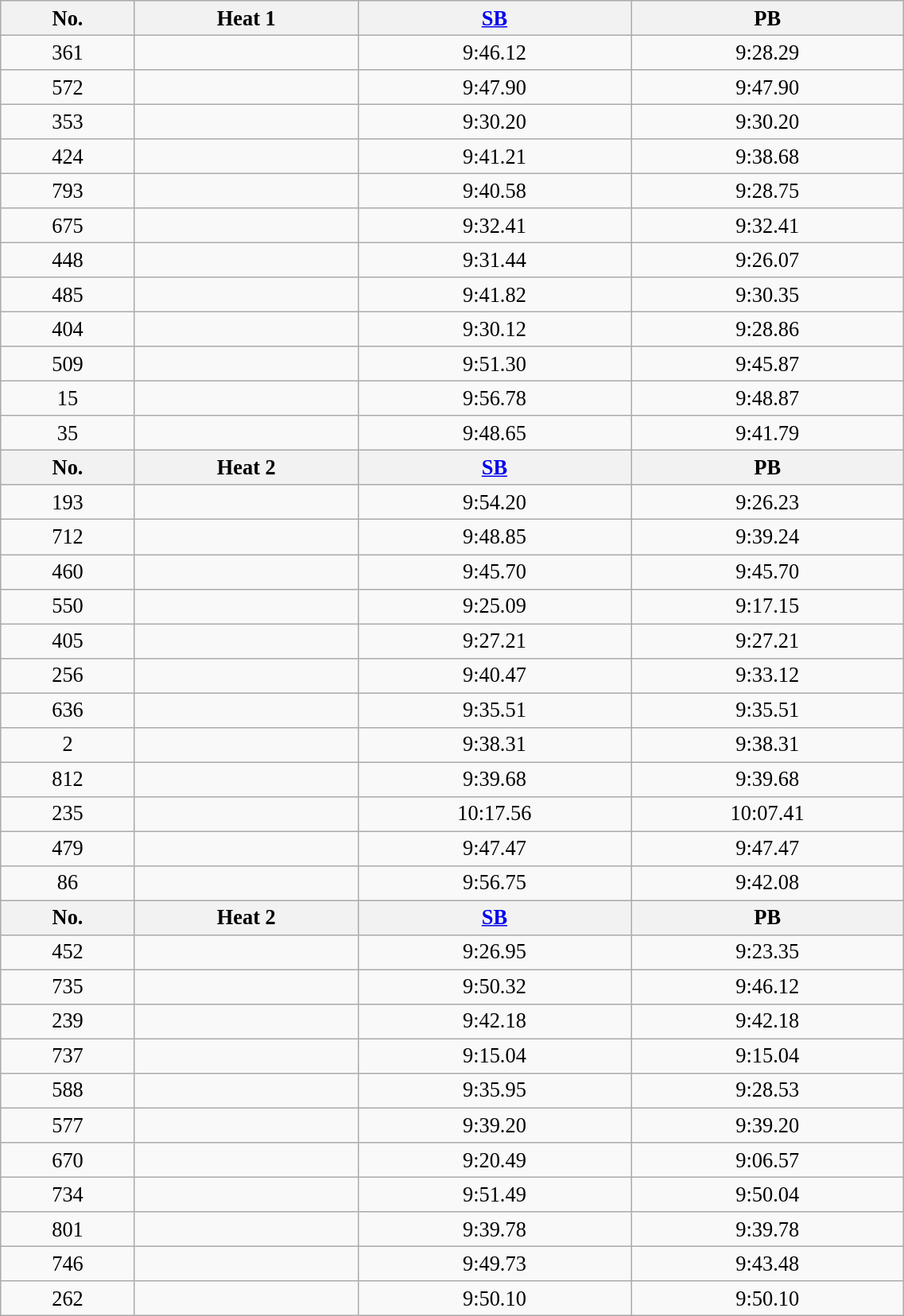<table class="wikitable" style=" text-align:center; font-size:110%;" width="60%">
<tr>
<th>No.</th>
<th>Heat 1</th>
<th><a href='#'>SB</a></th>
<th>PB</th>
</tr>
<tr>
<td>361</td>
<td align=left></td>
<td>9:46.12</td>
<td>9:28.29</td>
</tr>
<tr>
<td>572</td>
<td align=left></td>
<td>9:47.90</td>
<td>9:47.90</td>
</tr>
<tr>
<td>353</td>
<td align=left></td>
<td>9:30.20</td>
<td>9:30.20</td>
</tr>
<tr>
<td>424</td>
<td align=left></td>
<td>9:41.21</td>
<td>9:38.68</td>
</tr>
<tr>
<td>793</td>
<td align=left></td>
<td>9:40.58</td>
<td>9:28.75</td>
</tr>
<tr>
<td>675</td>
<td align=left></td>
<td>9:32.41</td>
<td>9:32.41</td>
</tr>
<tr>
<td>448</td>
<td align=left></td>
<td>9:31.44</td>
<td>9:26.07</td>
</tr>
<tr>
<td>485</td>
<td align=left></td>
<td>9:41.82</td>
<td>9:30.35</td>
</tr>
<tr>
<td>404</td>
<td align=left></td>
<td>9:30.12</td>
<td>9:28.86</td>
</tr>
<tr>
<td>509</td>
<td align=left></td>
<td>9:51.30</td>
<td>9:45.87</td>
</tr>
<tr>
<td>15</td>
<td align=left></td>
<td>9:56.78</td>
<td>9:48.87</td>
</tr>
<tr>
<td>35</td>
<td align=left></td>
<td>9:48.65</td>
<td>9:41.79</td>
</tr>
<tr>
<th>No.</th>
<th>Heat 2</th>
<th><a href='#'>SB</a></th>
<th>PB</th>
</tr>
<tr>
<td>193</td>
<td align=left></td>
<td>9:54.20</td>
<td>9:26.23</td>
</tr>
<tr>
<td>712</td>
<td align=left></td>
<td>9:48.85</td>
<td>9:39.24</td>
</tr>
<tr>
<td>460</td>
<td align=left></td>
<td>9:45.70</td>
<td>9:45.70</td>
</tr>
<tr>
<td>550</td>
<td align=left></td>
<td>9:25.09</td>
<td>9:17.15</td>
</tr>
<tr>
<td>405</td>
<td align=left></td>
<td>9:27.21</td>
<td>9:27.21</td>
</tr>
<tr>
<td>256</td>
<td align=left></td>
<td>9:40.47</td>
<td>9:33.12</td>
</tr>
<tr>
<td>636</td>
<td align=left></td>
<td>9:35.51</td>
<td>9:35.51</td>
</tr>
<tr>
<td>2</td>
<td align=left></td>
<td>9:38.31</td>
<td>9:38.31</td>
</tr>
<tr>
<td>812</td>
<td align=left></td>
<td>9:39.68</td>
<td>9:39.68</td>
</tr>
<tr>
<td>235</td>
<td align=left></td>
<td>10:17.56</td>
<td>10:07.41</td>
</tr>
<tr>
<td>479</td>
<td align=left></td>
<td>9:47.47</td>
<td>9:47.47</td>
</tr>
<tr>
<td>86</td>
<td align=left></td>
<td>9:56.75</td>
<td>9:42.08</td>
</tr>
<tr>
<th>No.</th>
<th>Heat 2</th>
<th><a href='#'>SB</a></th>
<th>PB</th>
</tr>
<tr>
<td>452</td>
<td align=left></td>
<td>9:26.95</td>
<td>9:23.35</td>
</tr>
<tr>
<td>735</td>
<td align=left></td>
<td>9:50.32</td>
<td>9:46.12</td>
</tr>
<tr>
<td>239</td>
<td align=left></td>
<td>9:42.18</td>
<td>9:42.18</td>
</tr>
<tr>
<td>737</td>
<td align=left></td>
<td>9:15.04</td>
<td>9:15.04</td>
</tr>
<tr>
<td>588</td>
<td align=left></td>
<td>9:35.95</td>
<td>9:28.53</td>
</tr>
<tr>
<td>577</td>
<td align=left></td>
<td>9:39.20</td>
<td>9:39.20</td>
</tr>
<tr>
<td>670</td>
<td align=left></td>
<td>9:20.49</td>
<td>9:06.57</td>
</tr>
<tr>
<td>734</td>
<td align=left></td>
<td>9:51.49</td>
<td>9:50.04</td>
</tr>
<tr>
<td>801</td>
<td align=left></td>
<td>9:39.78</td>
<td>9:39.78</td>
</tr>
<tr>
<td>746</td>
<td align=left></td>
<td>9:49.73</td>
<td>9:43.48</td>
</tr>
<tr>
<td>262</td>
<td align=left></td>
<td>9:50.10</td>
<td>9:50.10</td>
</tr>
</table>
